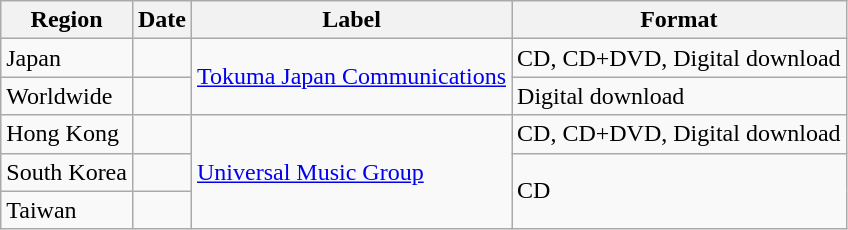<table class="wikitable">
<tr>
<th>Region</th>
<th>Date</th>
<th>Label</th>
<th>Format</th>
</tr>
<tr>
<td>Japan</td>
<td></td>
<td rowspan="2"><a href='#'>Tokuma Japan Communications</a></td>
<td>CD, CD+DVD, Digital download</td>
</tr>
<tr>
<td>Worldwide</td>
<td></td>
<td>Digital download</td>
</tr>
<tr>
<td>Hong Kong</td>
<td></td>
<td rowspan="3"><a href='#'>Universal Music Group</a></td>
<td>CD, CD+DVD, Digital download</td>
</tr>
<tr>
<td>South Korea</td>
<td></td>
<td rowspan="2">CD</td>
</tr>
<tr>
<td>Taiwan</td>
<td></td>
</tr>
</table>
